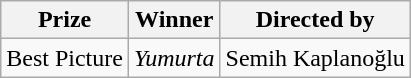<table class="wikitable">
<tr>
<th>Prize</th>
<th>Winner</th>
<th>Directed by</th>
</tr>
<tr>
<td>Best Picture</td>
<td><em>Yumurta</em></td>
<td>Semih Kaplanoğlu</td>
</tr>
</table>
